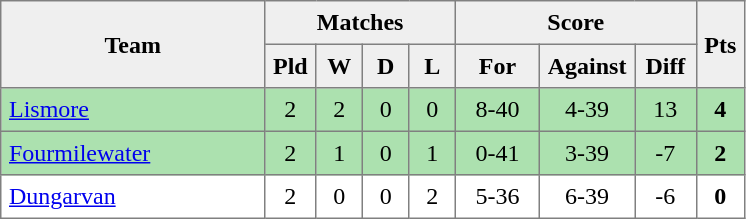<table style=border-collapse:collapse border=1 cellspacing=0 cellpadding=5>
<tr align=center bgcolor=#efefef>
<th rowspan=2 width=165>Team</th>
<th colspan=4>Matches</th>
<th colspan=3>Score</th>
<th rowspan=2width=20>Pts</th>
</tr>
<tr align=center bgcolor=#efefef>
<th width=20>Pld</th>
<th width=20>W</th>
<th width=20>D</th>
<th width=20>L</th>
<th width=45>For</th>
<th width=45>Against</th>
<th width=30>Diff</th>
</tr>
<tr align=center  style="background:#ACE1AF;">
<td style="text-align:left;"><a href='#'>Lismore</a></td>
<td>2</td>
<td>2</td>
<td>0</td>
<td>0</td>
<td>8-40</td>
<td>4-39</td>
<td>13</td>
<td><strong>4</strong></td>
</tr>
<tr align=center  style="background:#ACE1AF;">
<td style="text-align:left;"><a href='#'>Fourmilewater</a></td>
<td>2</td>
<td>1</td>
<td>0</td>
<td>1</td>
<td>0-41</td>
<td>3-39</td>
<td>-7</td>
<td><strong>2</strong></td>
</tr>
<tr align=center>
<td style="text-align:left;"><a href='#'>Dungarvan</a></td>
<td>2</td>
<td>0</td>
<td>0</td>
<td>2</td>
<td>5-36</td>
<td>6-39</td>
<td>-6</td>
<td><strong>0</strong></td>
</tr>
</table>
